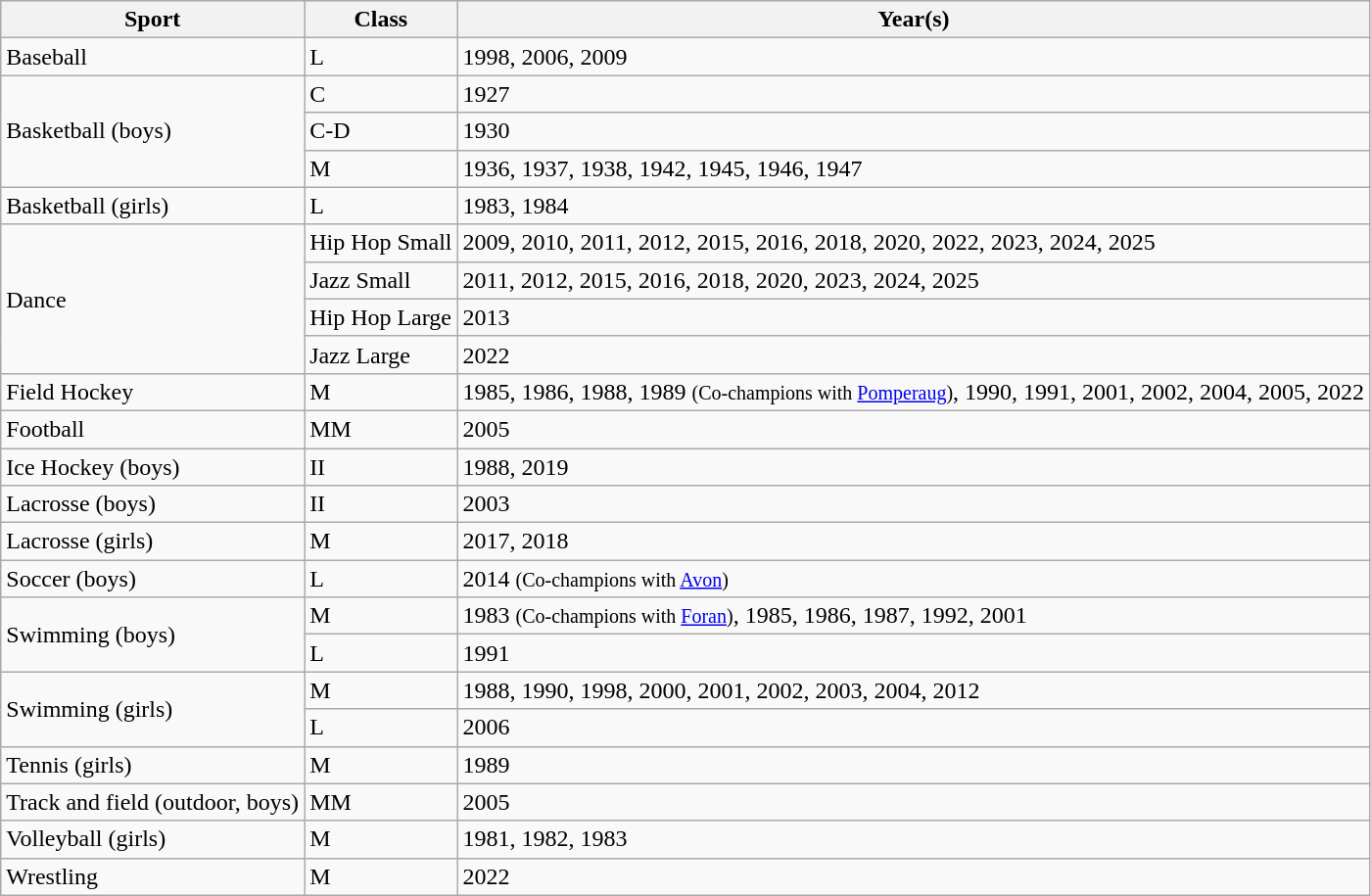<table class="wikitable">
<tr>
<th>Sport</th>
<th>Class</th>
<th>Year(s)</th>
</tr>
<tr>
<td>Baseball</td>
<td>L</td>
<td>1998, 2006, 2009</td>
</tr>
<tr>
<td rowspan=3>Basketball (boys)</td>
<td>C</td>
<td>1927</td>
</tr>
<tr>
<td>C-D</td>
<td>1930</td>
</tr>
<tr>
<td>M</td>
<td>1936, 1937, 1938, 1942, 1945, 1946, 1947</td>
</tr>
<tr>
<td>Basketball (girls)</td>
<td>L</td>
<td>1983, 1984</td>
</tr>
<tr>
<td rowspan=4>Dance</td>
<td>Hip Hop Small</td>
<td>2009, 2010, 2011, 2012, 2015, 2016, 2018, 2020, 2022, 2023, 2024, 2025</td>
</tr>
<tr>
<td>Jazz Small</td>
<td>2011, 2012, 2015, 2016, 2018, 2020, 2023, 2024, 2025</td>
</tr>
<tr>
<td>Hip Hop Large</td>
<td>2013</td>
</tr>
<tr>
<td>Jazz Large</td>
<td>2022</td>
</tr>
<tr>
<td>Field Hockey</td>
<td>M</td>
<td>1985, 1986, 1988, 1989 <small>(Co-champions with <a href='#'>Pomperaug</a>)</small>, 1990, 1991, 2001, 2002, 2004, 2005, 2022</td>
</tr>
<tr>
<td>Football</td>
<td>MM</td>
<td>2005</td>
</tr>
<tr>
<td>Ice Hockey (boys)</td>
<td>II</td>
<td>1988, 2019</td>
</tr>
<tr>
<td>Lacrosse (boys)</td>
<td>II</td>
<td>2003</td>
</tr>
<tr>
<td>Lacrosse (girls)</td>
<td>M</td>
<td>2017, 2018</td>
</tr>
<tr>
<td>Soccer (boys)</td>
<td>L</td>
<td>2014 <small>(Co-champions with <a href='#'>Avon</a>)</small></td>
</tr>
<tr>
<td rowspan=2>Swimming (boys)</td>
<td>M</td>
<td>1983 <small>(Co-champions with <a href='#'>Foran</a>)</small>, 1985, 1986, 1987, 1992, 2001</td>
</tr>
<tr>
<td>L</td>
<td>1991</td>
</tr>
<tr>
<td rowspan=2>Swimming (girls)</td>
<td>M</td>
<td>1988, 1990, 1998, 2000, 2001, 2002, 2003, 2004, 2012</td>
</tr>
<tr>
<td>L</td>
<td>2006</td>
</tr>
<tr>
<td>Tennis (girls)</td>
<td>M</td>
<td>1989</td>
</tr>
<tr>
<td>Track and field (outdoor, boys)</td>
<td>MM</td>
<td>2005</td>
</tr>
<tr>
<td>Volleyball (girls)</td>
<td>M</td>
<td>1981, 1982, 1983</td>
</tr>
<tr>
<td>Wrestling</td>
<td>M</td>
<td>2022</td>
</tr>
</table>
